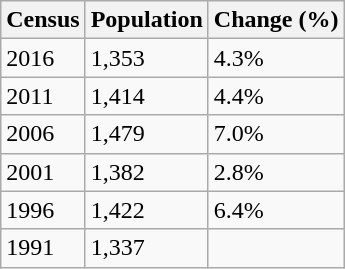<table class="wikitable">
<tr>
<th>Census</th>
<th>Population</th>
<th>Change (%)</th>
</tr>
<tr>
<td>2016</td>
<td>1,353</td>
<td>4.3%</td>
</tr>
<tr>
<td>2011</td>
<td>1,414</td>
<td>4.4%</td>
</tr>
<tr>
<td>2006</td>
<td>1,479</td>
<td>7.0%</td>
</tr>
<tr>
<td>2001</td>
<td>1,382</td>
<td>2.8%</td>
</tr>
<tr>
<td>1996</td>
<td>1,422</td>
<td>6.4%</td>
</tr>
<tr>
<td>1991</td>
<td>1,337</td>
<td></td>
</tr>
</table>
